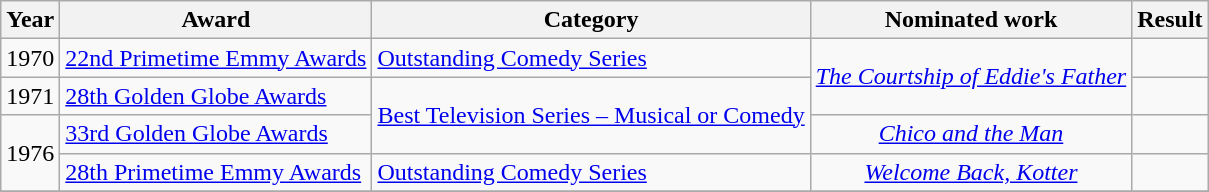<table class="wikitable sortable">
<tr>
<th>Year</th>
<th>Award</th>
<th>Category</th>
<th>Nominated work</th>
<th>Result</th>
</tr>
<tr>
<td>1970</td>
<td><a href='#'>22nd Primetime Emmy Awards</a></td>
<td><a href='#'>Outstanding Comedy Series</a></td>
<td rowspan="2" style="text-align:center;"><em><a href='#'>The Courtship of Eddie's Father</a></em></td>
<td></td>
</tr>
<tr>
<td>1971</td>
<td><a href='#'>28th Golden Globe Awards</a></td>
<td rowspan="2"><a href='#'>Best Television Series – Musical or Comedy</a></td>
<td></td>
</tr>
<tr>
<td rowspan="2">1976</td>
<td><a href='#'>33rd Golden Globe Awards</a></td>
<td style="text-align:center;"><em><a href='#'>Chico and the Man</a></em></td>
<td></td>
</tr>
<tr>
<td><a href='#'>28th Primetime Emmy Awards</a></td>
<td><a href='#'>Outstanding Comedy Series</a></td>
<td style="text-align:center;"><em><a href='#'>Welcome Back, Kotter</a></em></td>
<td></td>
</tr>
<tr>
</tr>
</table>
